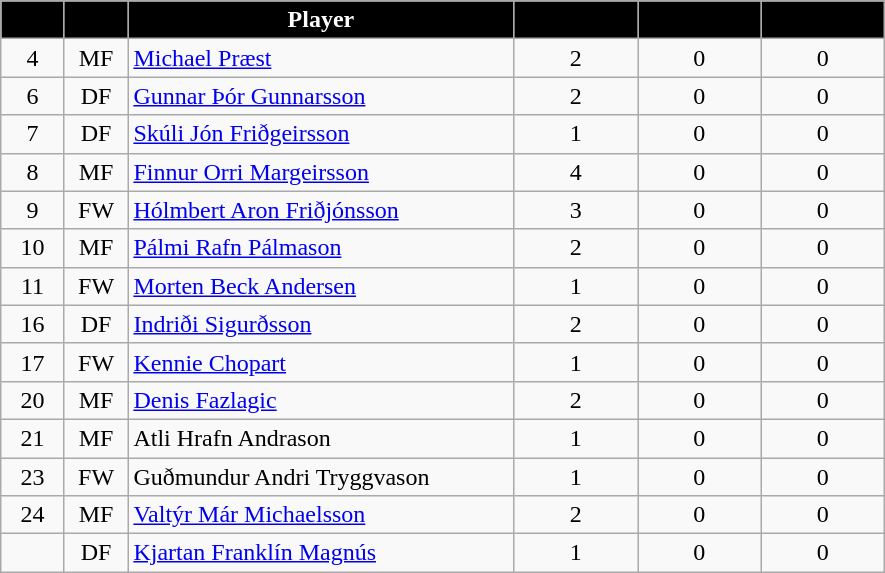<table class="wikitable" style="text-align:center;">
<tr>
<th style="background:#000000; color:white; width:35px;"></th>
<th style="background:#000000; color:white; width:35px;"></th>
<th style="background:#000000; color:white; width:250px;">Player</th>
<th style="background:#000000; color:white; width:75px;"></th>
<th style="background:#000000; color:white; width:75px;"></th>
<th style="background:#000000; color:white; width:75px;"></th>
</tr>
<tr>
<td>4</td>
<td>MF</td>
<td align=left> <a href='#'>Michael Præst</a></td>
<td>2</td>
<td>0</td>
<td>0</td>
</tr>
<tr>
<td>6</td>
<td>DF</td>
<td align=left> <a href='#'>Gunnar Þór Gunnarsson</a></td>
<td>2</td>
<td>0</td>
<td>0</td>
</tr>
<tr>
<td>7</td>
<td>DF</td>
<td align=left> <a href='#'>Skúli Jón Friðgeirsson</a></td>
<td>1</td>
<td>0</td>
<td>0</td>
</tr>
<tr>
<td>8</td>
<td>MF</td>
<td align=left> <a href='#'>Finnur Orri Margeirsson</a></td>
<td>4</td>
<td>0</td>
<td>0</td>
</tr>
<tr>
<td>9</td>
<td>FW</td>
<td align=left> <a href='#'>Hólmbert Aron Friðjónsson</a></td>
<td>3</td>
<td>0</td>
<td>0</td>
</tr>
<tr>
<td>10</td>
<td>MF</td>
<td align=left> <a href='#'>Pálmi Rafn Pálmason</a></td>
<td>2</td>
<td>0</td>
<td>0</td>
</tr>
<tr>
<td>11</td>
<td>FW</td>
<td align=left> <a href='#'>Morten Beck Andersen</a></td>
<td>1</td>
<td>0</td>
<td>0</td>
</tr>
<tr>
<td>16</td>
<td>DF</td>
<td align=left> <a href='#'>Indriði Sigurðsson</a></td>
<td>2</td>
<td>0</td>
<td>0</td>
</tr>
<tr>
<td>17</td>
<td>FW</td>
<td align=left> <a href='#'>Kennie Chopart</a></td>
<td>1</td>
<td>0</td>
<td>0</td>
</tr>
<tr>
<td>20</td>
<td>MF</td>
<td align=left> <a href='#'>Denis Fazlagic</a></td>
<td>2</td>
<td>0</td>
<td>0</td>
</tr>
<tr>
<td>21</td>
<td>MF</td>
<td align=left> Atli Hrafn Andrason</td>
<td>1</td>
<td>0</td>
<td>0</td>
</tr>
<tr>
<td>23</td>
<td>FW</td>
<td align=left> Guðmundur Andri Tryggvason</td>
<td>1</td>
<td>0</td>
<td>0</td>
</tr>
<tr>
<td>24</td>
<td>MF</td>
<td align=left> <a href='#'>Valtýr Már Michaelsson</a></td>
<td>2</td>
<td>0</td>
<td>0</td>
</tr>
<tr>
<td></td>
<td>DF</td>
<td align=left> <a href='#'>Kjartan Franklín Magnús</a></td>
<td>1</td>
<td>0</td>
<td>0</td>
</tr>
</table>
